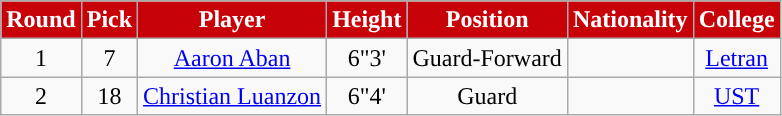<table class="wikitable sortable sortable">
<tr>
<th style="background:#C70309; color:#FFFFFF; ">Round</th>
<th style="background:#C70309; color:#FFFFFF; ">Pick</th>
<th style="background:#C70309; color:#FFFFFF; ">Player</th>
<th style="background:#C70309; color:#FFFFFF; ">Height</th>
<th style="background:#C70309; color:#FFFFFF; ">Position</th>
<th style="background:#C70309; color:#FFFFFF; ">Nationality</th>
<th style="background:#C70309; color:#FFFFFF; ">College</th>
</tr>
<tr style="text-align: center">
<td>1</td>
<td>7</td>
<td><a href='#'>Aaron Aban</a></td>
<td>6"3'</td>
<td>Guard-Forward</td>
<td></td>
<td><a href='#'>Letran</a></td>
</tr>
<tr style="text-align: center">
<td>2</td>
<td>18</td>
<td><a href='#'>Christian Luanzon</a></td>
<td>6"4'</td>
<td>Guard</td>
<td></td>
<td><a href='#'>UST</a></td>
</tr>
</table>
